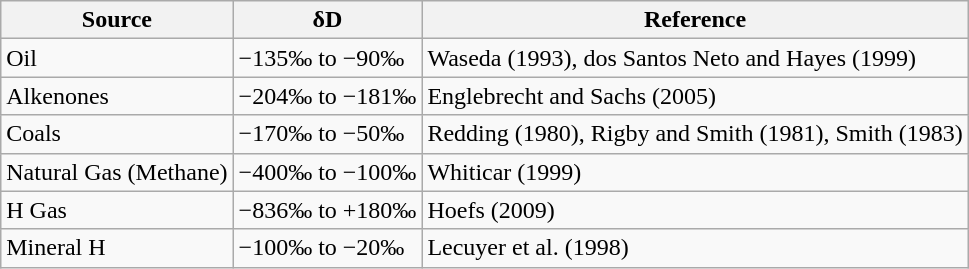<table class="wikitable">
<tr>
<th>Source</th>
<th>δD</th>
<th>Reference</th>
</tr>
<tr>
<td>Oil</td>
<td>−135‰ to −90‰</td>
<td>Waseda (1993), dos Santos Neto and Hayes (1999)</td>
</tr>
<tr>
<td>Alkenones</td>
<td>−204‰ to −181‰</td>
<td>Englebrecht and Sachs (2005)</td>
</tr>
<tr>
<td>Coals</td>
<td>−170‰ to −50‰</td>
<td>Redding (1980), Rigby and Smith (1981), Smith (1983)</td>
</tr>
<tr>
<td>Natural Gas (Methane)</td>
<td>−400‰ to −100‰</td>
<td>Whiticar (1999)</td>
</tr>
<tr>
<td>H Gas</td>
<td>−836‰ to +180‰</td>
<td>Hoefs (2009)</td>
</tr>
<tr>
<td>Mineral H</td>
<td>−100‰ to −20‰</td>
<td>Lecuyer et al. (1998)</td>
</tr>
</table>
